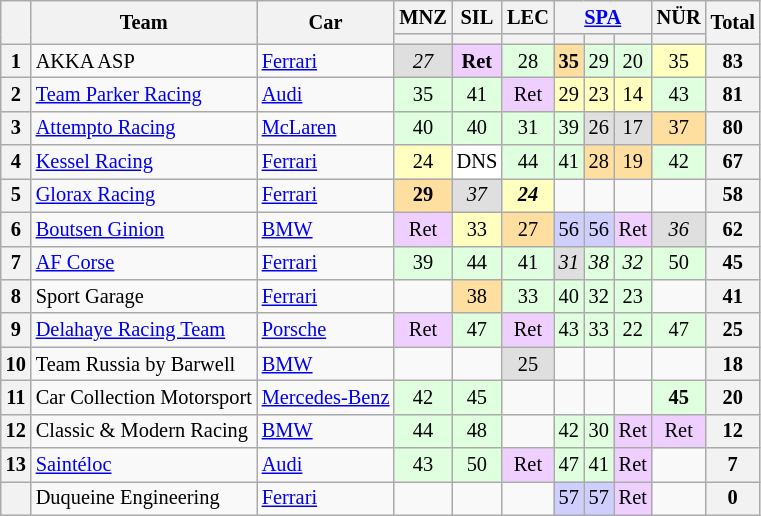<table class="wikitable" style="font-size: 85%; text-align:center;">
<tr>
<th rowspan=2></th>
<th rowspan=2>Team</th>
<th rowspan=2>Car</th>
<th>MNZ<br></th>
<th>SIL<br></th>
<th>LEC<br></th>
<th colspan=3><a href='#'>SPA</a><br></th>
<th>NÜR<br></th>
<th rowspan=2>Total</th>
</tr>
<tr>
<th></th>
<th></th>
<th></th>
<th></th>
<th></th>
<th></th>
<th></th>
</tr>
<tr>
<th>1</th>
<td align=left> AKKA ASP</td>
<td align=left><a href='#'>Ferrari</a></td>
<td style="background:#DFDFDF;"><em>27</em></td>
<td style="background:#EFCFFF;"><strong>Ret</strong></td>
<td style="background:#DFFFDF;">28</td>
<td style="background:#FFDF9F;"><strong>35</strong></td>
<td style="background:#DFFFDF;">29</td>
<td style="background:#DFFFDF;">20</td>
<td style="background:#FFFFBF;">35</td>
<th>83</th>
</tr>
<tr>
<th>2</th>
<td align=left> <a href='#'>Team Parker Racing</a></td>
<td align=left><a href='#'>Audi</a></td>
<td style="background:#DFFFDF;">35</td>
<td style="background:#DFFFDF;">41</td>
<td style="background:#EFCFFF;">Ret</td>
<td style="background:#FFFFBF;">29</td>
<td style="background:#FFFFBF;">23</td>
<td style="background:#FFFFBF;">14</td>
<td style="background:#DFFFDF;">43</td>
<th>81</th>
</tr>
<tr>
<th>3</th>
<td align=left> <a href='#'>Attempto Racing</a></td>
<td align=left><a href='#'>McLaren</a></td>
<td style="background:#DFFFDF;">40</td>
<td style="background:#DFFFDF;">40</td>
<td style="background:#DFFFDF;">31</td>
<td style="background:#DFFFDF;">39</td>
<td style="background:#DFDFDF;">26</td>
<td style="background:#DFDFDF;">17</td>
<td style="background:#FFDF9F;">37</td>
<th>80</th>
</tr>
<tr>
<th>4</th>
<td align=left> <a href='#'>Kessel Racing</a></td>
<td align=left><a href='#'>Ferrari</a></td>
<td style="background:#FFFFBF;">24</td>
<td style="background:#FFFFFF;">DNS</td>
<td style="background:#DFFFDF;">44</td>
<td style="background:#DFFFDF;">41</td>
<td style="background:#FFDF9F;">28</td>
<td style="background:#FFDF9F;">19</td>
<td style="background:#DFFFDF;">42</td>
<th>67</th>
</tr>
<tr>
<th>5</th>
<td align=left> <a href='#'>Glorax Racing</a></td>
<td align=left><a href='#'>Ferrari</a></td>
<td style="background:#FFDF9F;"><strong>29</strong></td>
<td style="background:#DFDFDF;"><em>37</em></td>
<td style="background:#FFFFBF;"><strong><em>24</em></strong></td>
<td></td>
<td></td>
<td></td>
<td></td>
<th>58</th>
</tr>
<tr>
<th>6</th>
<td align=left> <a href='#'>Boutsen Ginion</a></td>
<td align=left><a href='#'>BMW</a></td>
<td style="background:#EFCFFF;">Ret</td>
<td style="background:#FFFFBF;">33</td>
<td style="background:#FFDF9F;">27</td>
<td style="background:#CFCFFF;">56</td>
<td style="background:#CFCFFF;">56</td>
<td style="background:#EFCFFF;">Ret</td>
<td style="background:#DFDFDF;"><em>36</em></td>
<th>62</th>
</tr>
<tr>
<th>7</th>
<td align=left> <a href='#'>AF Corse</a></td>
<td align=left><a href='#'>Ferrari</a></td>
<td style="background:#DFFFDF;">39</td>
<td style="background:#DFFFDF;">44</td>
<td style="background:#DFFFDF;">41</td>
<td style="background:#DFDFDF;"><em>31</em></td>
<td style="background:#DFFFDF;"><em>38</em></td>
<td style="background:#DFFFDF;"><em>32</em></td>
<td style="background:#DFFFDF;">50</td>
<th>45</th>
</tr>
<tr>
<th>8</th>
<td align=left> Sport Garage</td>
<td align=left><a href='#'>Ferrari</a></td>
<td></td>
<td style="background:#FFDF9F;">38</td>
<td style="background:#DFFFDF;">33</td>
<td style="background:#DFFFDF;">40</td>
<td style="background:#DFFFDF;">32</td>
<td style="background:#DFFFDF;">23</td>
<td></td>
<th>41</th>
</tr>
<tr>
<th>9</th>
<td align=left> <a href='#'>Delahaye Racing Team</a></td>
<td align=left><a href='#'>Porsche</a></td>
<td style="background:#EFCFFF;">Ret</td>
<td style="background:#DFFFDF;">47</td>
<td style="background:#EFCFFF;">Ret</td>
<td style="background:#DFFFDF;">43</td>
<td style="background:#DFFFDF;">33</td>
<td style="background:#DFFFDF;">22</td>
<td style="background:#DFFFDF;">47</td>
<th>25</th>
</tr>
<tr>
<th>10</th>
<td align=left> Team Russia by Barwell</td>
<td align=left><a href='#'>BMW</a></td>
<td></td>
<td></td>
<td style="background:#DFDFDF;">25</td>
<td></td>
<td></td>
<td></td>
<td></td>
<th>18</th>
</tr>
<tr>
<th>11</th>
<td align=left> Car Collection Motorsport</td>
<td align=left><a href='#'>Mercedes-Benz</a></td>
<td style="background:#DFFFDF;">42</td>
<td style="background:#DFFFDF;">45</td>
<td></td>
<td></td>
<td></td>
<td></td>
<td style="background:#DFFFDF;"><strong>45</strong></td>
<th>20</th>
</tr>
<tr>
<th>12</th>
<td align=left> Classic & Modern Racing</td>
<td align=left><a href='#'>BMW</a></td>
<td style="background:#DFFFDF;">44</td>
<td style="background:#DFFFDF;">48</td>
<td></td>
<td style="background:#DFFFDF;">42</td>
<td style="background:#DFFFDF;">30</td>
<td style="background:#EFCFFF;">Ret</td>
<td style="background:#EFCFFF;">Ret</td>
<th>12</th>
</tr>
<tr>
<th>13</th>
<td align=left> <a href='#'>Saintéloc</a></td>
<td align=left><a href='#'>Audi</a></td>
<td style="background:#DFFFDF;">43</td>
<td style="background:#DFFFDF;">50</td>
<td style="background:#EFCFFF;">Ret</td>
<td style="background:#DFFFDF;">47</td>
<td style="background:#DFFFDF;">41</td>
<td style="background:#EFCFFF;">Ret</td>
<td></td>
<th>7</th>
</tr>
<tr>
<th></th>
<td align=left> Duqueine Engineering</td>
<td align=left><a href='#'>Ferrari</a></td>
<td></td>
<td></td>
<td></td>
<td style="background:#CFCFFF;">57</td>
<td style="background:#CFCFFF;">57</td>
<td style="background:#EFCFFF;">Ret</td>
<td></td>
<th>0</th>
</tr>
</table>
